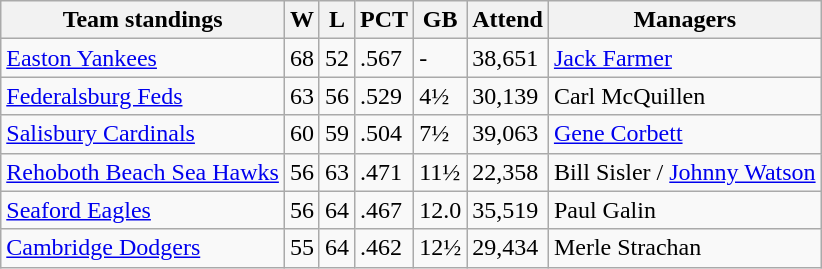<table class="wikitable">
<tr>
<th>Team standings</th>
<th>W</th>
<th>L</th>
<th>PCT</th>
<th>GB</th>
<th>Attend</th>
<th>Managers</th>
</tr>
<tr>
<td><a href='#'>Easton Yankees</a></td>
<td>68</td>
<td>52</td>
<td>.567</td>
<td>-</td>
<td>38,651</td>
<td><a href='#'>Jack Farmer</a></td>
</tr>
<tr>
<td><a href='#'>Federalsburg Feds</a></td>
<td>63</td>
<td>56</td>
<td>.529</td>
<td>4½</td>
<td>30,139</td>
<td>Carl McQuillen</td>
</tr>
<tr>
<td><a href='#'>Salisbury Cardinals</a></td>
<td>60</td>
<td>59</td>
<td>.504</td>
<td>7½</td>
<td>39,063</td>
<td><a href='#'>Gene Corbett</a></td>
</tr>
<tr>
<td><a href='#'>Rehoboth Beach Sea Hawks</a></td>
<td>56</td>
<td>63</td>
<td>.471</td>
<td>11½</td>
<td>22,358</td>
<td>Bill Sisler / <a href='#'>Johnny Watson</a></td>
</tr>
<tr>
<td><a href='#'>Seaford Eagles</a></td>
<td>56</td>
<td>64</td>
<td>.467</td>
<td>12.0</td>
<td>35,519</td>
<td>Paul Galin</td>
</tr>
<tr>
<td><a href='#'>Cambridge Dodgers</a></td>
<td>55</td>
<td>64</td>
<td>.462</td>
<td>12½</td>
<td>29,434</td>
<td>Merle Strachan</td>
</tr>
</table>
